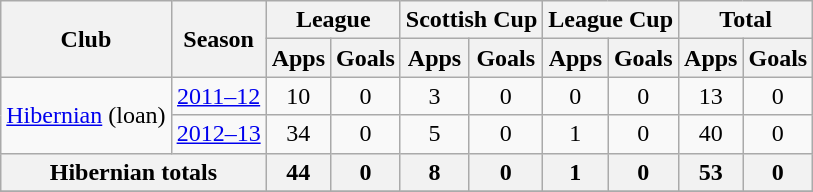<table class="wikitable" style="text-align: center;">
<tr>
<th rowspan="2">Club</th>
<th rowspan="2">Season</th>
<th colspan="2">League</th>
<th colspan="2">Scottish Cup</th>
<th colspan="2">League Cup</th>
<th colspan="2">Total</th>
</tr>
<tr>
<th>Apps</th>
<th>Goals</th>
<th>Apps</th>
<th>Goals</th>
<th>Apps</th>
<th>Goals</th>
<th>Apps</th>
<th>Goals</th>
</tr>
<tr>
<td rowspan="2"><a href='#'>Hibernian</a> (loan)</td>
<td><a href='#'>2011–12</a></td>
<td>10</td>
<td>0</td>
<td>3</td>
<td>0</td>
<td>0</td>
<td>0</td>
<td>13</td>
<td>0</td>
</tr>
<tr>
<td><a href='#'>2012–13</a></td>
<td>34</td>
<td>0</td>
<td>5</td>
<td>0</td>
<td>1</td>
<td>0</td>
<td>40</td>
<td>0</td>
</tr>
<tr>
<th colspan="2">Hibernian totals</th>
<th>44</th>
<th>0</th>
<th>8</th>
<th>0</th>
<th>1</th>
<th>0</th>
<th>53</th>
<th>0</th>
</tr>
<tr>
</tr>
</table>
